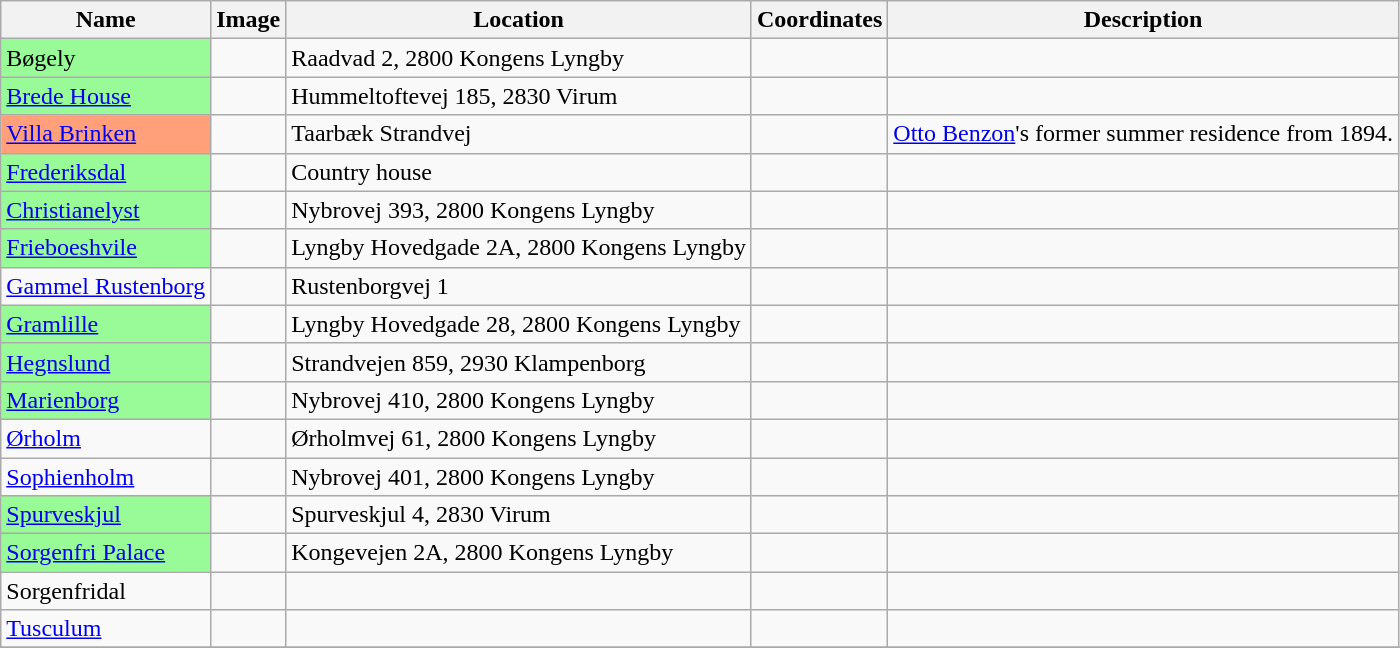<table class="wikitable sortable">
<tr>
<th>Name</th>
<th class=unsortable>Image</th>
<th>Location</th>
<th>Coordinates</th>
<th class=unsortable>Description</th>
</tr>
<tr>
<td bgcolor=98fb98>Bøgely</td>
<td></td>
<td>Raadvad 2, 2800 Kongens Lyngby</td>
<td></td>
<td></td>
</tr>
<tr>
<td bgcolor=98fb98><a href='#'>Brede House</a></td>
<td></td>
<td>Hummeltoftevej 185, 2830 Virum</td>
<td></td>
</tr>
<tr>
<td bgcolor=ffa07a><a href='#'>Villa Brinken</a></td>
<td></td>
<td>Taarbæk Strandvej</td>
<td></td>
<td><a href='#'>Otto Benzon</a>'s former summer residence from 1894.</td>
</tr>
<tr>
<td bgcolor=98fb98><a href='#'>Frederiksdal</a></td>
<td></td>
<td>Country house</td>
<td></td>
<td></td>
</tr>
<tr>
<td bgcolor=98fb98><a href='#'>Christianelyst</a></td>
<td></td>
<td>Nybrovej 393, 2800 Kongens Lyngby</td>
<td></td>
<td></td>
</tr>
<tr>
<td bgcolor=98fb98><a href='#'>Frieboeshvile</a></td>
<td></td>
<td>Lyngby Hovedgade 2A, 2800 Kongens Lyngby</td>
<td></td>
<td></td>
</tr>
<tr>
<td><a href='#'>Gammel Rustenborg</a></td>
<td></td>
<td>Rustenborgvej 1</td>
<td></td>
<td></td>
</tr>
<tr>
<td bgcolor=98fb98><a href='#'>Gramlille</a></td>
<td></td>
<td>Lyngby Hovedgade 28, 2800 Kongens Lyngby</td>
<td></td>
<td></td>
</tr>
<tr>
<td bgcolor=98fb98><a href='#'>Hegnslund</a></td>
<td></td>
<td>Strandvejen 859, 2930 Klampenborg</td>
<td></td>
</tr>
<tr>
<td bgcolor=98fb98><a href='#'>Marienborg</a></td>
<td></td>
<td>Nybrovej 410, 2800 Kongens Lyngby</td>
<td></td>
<td></td>
</tr>
<tr>
<td><a href='#'>Ørholm</a></td>
<td></td>
<td>Ørholmvej 61, 2800 Kongens Lyngby</td>
<td></td>
<td></td>
</tr>
<tr>
<td><a href='#'>Sophienholm</a></td>
<td></td>
<td>Nybrovej 401, 2800 Kongens Lyngby</td>
<td></td>
<td></td>
</tr>
<tr>
<td bgcolor=98fb98><a href='#'>Spurveskjul</a></td>
<td></td>
<td>Spurveskjul 4, 2830 Virum</td>
<td></td>
<td></td>
</tr>
<tr>
<td bgcolor=98fb98><a href='#'>Sorgenfri Palace</a></td>
<td></td>
<td>Kongevejen 2A, 2800 Kongens Lyngby</td>
<td></td>
<td></td>
</tr>
<tr>
<td>Sorgenfridal</td>
<td></td>
<td></td>
<td></td>
<td></td>
</tr>
<tr>
<td><a href='#'>Tusculum</a></td>
<td></td>
<td></td>
<td></td>
<td></td>
</tr>
<tr>
</tr>
</table>
